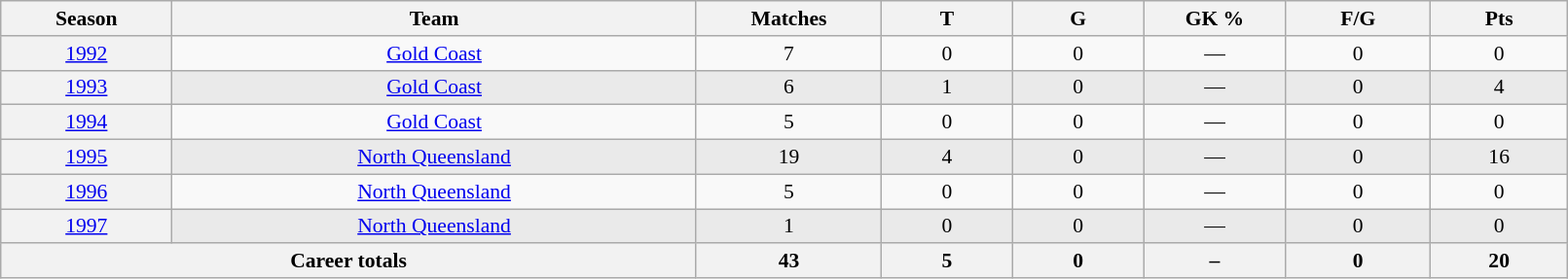<table class="wikitable sortable"  style="font-size:90%; text-align:center; width:85%;">
<tr>
<th width=2%>Season</th>
<th width=8%>Team</th>
<th width=2%>Matches</th>
<th width=2%>T</th>
<th width=2%>G</th>
<th width=2%>GK %</th>
<th width=2%>F/G</th>
<th width=2%>Pts</th>
</tr>
<tr>
<th scope="row" style="text-align:center; font-weight:normal"><a href='#'>1992</a></th>
<td style="text-align:center;"> <a href='#'>Gold Coast</a></td>
<td>7</td>
<td>0</td>
<td>0</td>
<td>—</td>
<td>0</td>
<td>0</td>
</tr>
<tr style="background-color: #EAEAEA">
<th scope="row" style="text-align:center; font-weight:normal"><a href='#'>1993</a></th>
<td style="text-align:center;"> <a href='#'>Gold Coast</a></td>
<td>6</td>
<td>1</td>
<td>0</td>
<td>—</td>
<td>0</td>
<td>4</td>
</tr>
<tr>
<th scope="row" style="text-align:center; font-weight:normal"><a href='#'>1994</a></th>
<td style="text-align:center;"> <a href='#'>Gold Coast</a></td>
<td>5</td>
<td>0</td>
<td>0</td>
<td>—</td>
<td>0</td>
<td>0</td>
</tr>
<tr style="background-color: #EAEAEA">
<th scope="row" style="text-align:center; font-weight:normal"><a href='#'>1995</a></th>
<td style="text-align:center;"> <a href='#'>North Queensland</a></td>
<td>19</td>
<td>4</td>
<td>0</td>
<td>—</td>
<td>0</td>
<td>16</td>
</tr>
<tr>
<th scope="row" style="text-align:center; font-weight:normal"><a href='#'>1996</a></th>
<td style="text-align:center;"> <a href='#'>North Queensland</a></td>
<td>5</td>
<td>0</td>
<td>0</td>
<td>—</td>
<td>0</td>
<td>0</td>
</tr>
<tr style="background-color: #EAEAEA">
<th scope="row" style="text-align:center; font-weight:normal"><a href='#'>1997</a></th>
<td style="text-align:center;"> <a href='#'>North Queensland</a></td>
<td>1</td>
<td>0</td>
<td>0</td>
<td>—</td>
<td>0</td>
<td>0</td>
</tr>
<tr class="sortbottom">
<th colspan=2>Career totals</th>
<th>43</th>
<th>5</th>
<th>0</th>
<th>–</th>
<th>0</th>
<th>20</th>
</tr>
</table>
